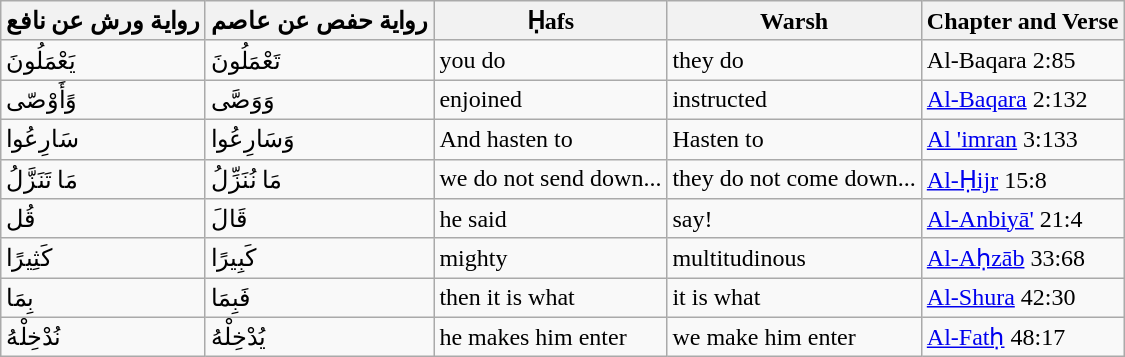<table class="wikitable">
<tr>
<th>رواية ورش عن نافع</th>
<th>رواية حفص عن عاصم</th>
<th>Ḥafs</th>
<th>Warsh</th>
<th>Chapter and Verse</th>
</tr>
<tr>
<td>يَعْمَلُونَ</td>
<td>تَعْمَلُونَ</td>
<td>you do</td>
<td>they do</td>
<td>Al-Baqara 2:85</td>
</tr>
<tr>
<td>وًأَوْصّى</td>
<td>وَوَصَّى</td>
<td>enjoined</td>
<td>instructed</td>
<td><a href='#'>Al-Baqara</a> 2:132</td>
</tr>
<tr>
<td>سَارِعُوا</td>
<td>وَسَارِعُوا</td>
<td>And hasten to</td>
<td>Hasten to</td>
<td><a href='#'>Al 'imran</a> 3:133</td>
</tr>
<tr>
<td>مَا تَنَزَّلُ</td>
<td>مَا نُنَزِّلُ</td>
<td>we do not send down...</td>
<td>they do not come down...</td>
<td><a href='#'>Al-Ḥijr</a> 15:8</td>
</tr>
<tr>
<td>قُل</td>
<td>قَالَ</td>
<td>he said</td>
<td>say!</td>
<td><a href='#'>Al-Anbiyā'</a> 21:4</td>
</tr>
<tr>
<td>كَثِيرًا</td>
<td>كَبِيرًا</td>
<td>mighty</td>
<td>multitudinous</td>
<td><a href='#'>Al-Aḥzāb</a> 33:68</td>
</tr>
<tr>
<td>بِمَا</td>
<td>فَبِمَا</td>
<td>then it is what</td>
<td>it is what</td>
<td><a href='#'>Al-Shura</a> 42:30</td>
</tr>
<tr>
<td>نُدْخِلْهُ</td>
<td>يُدْخِلْهُ</td>
<td>he makes him enter</td>
<td>we make him enter</td>
<td><a href='#'>Al-Fatḥ</a> 48:17</td>
</tr>
</table>
